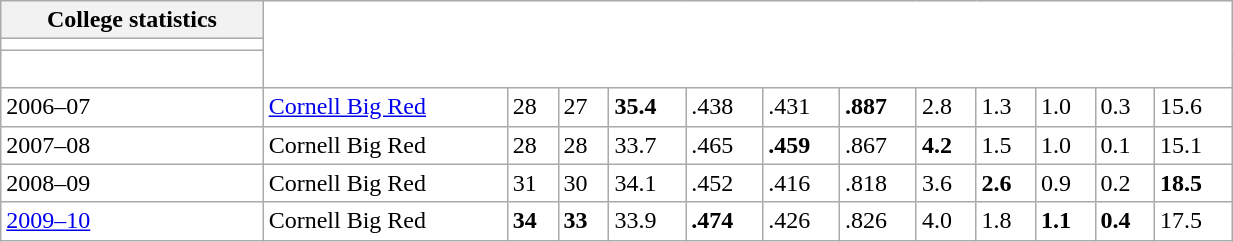<table class="wikitable collapsible" width="65%" style="background:transparent">
<tr>
<th>College statistics</th>
</tr>
<tr>
<td></td>
</tr>
<tr>
<td><br></td>
</tr>
<tr>
<td align="left">2006–07</td>
<td align="left"><a href='#'>Cornell Big Red</a></td>
<td>28</td>
<td>27</td>
<td><strong>35.4</strong></td>
<td>.438</td>
<td>.431</td>
<td><strong>.887</strong></td>
<td>2.8</td>
<td>1.3</td>
<td>1.0</td>
<td>0.3</td>
<td>15.6</td>
</tr>
<tr>
<td align="left">2007–08</td>
<td align="left">Cornell Big Red</td>
<td>28</td>
<td>28</td>
<td>33.7</td>
<td>.465</td>
<td><strong>.459</strong></td>
<td>.867</td>
<td><strong>4.2</strong></td>
<td>1.5</td>
<td>1.0</td>
<td>0.1</td>
<td>15.1</td>
</tr>
<tr>
<td align="left">2008–09</td>
<td align="left">Cornell Big Red</td>
<td>31</td>
<td>30</td>
<td>34.1</td>
<td>.452</td>
<td>.416</td>
<td>.818</td>
<td>3.6</td>
<td><strong>2.6</strong></td>
<td>0.9</td>
<td>0.2</td>
<td><strong>18.5</strong></td>
</tr>
<tr>
<td align="left"><a href='#'>2009–10</a></td>
<td align="left">Cornell Big Red</td>
<td><strong>34</strong></td>
<td><strong>33</strong></td>
<td>33.9</td>
<td><strong>.474</strong></td>
<td>.426</td>
<td>.826</td>
<td>4.0</td>
<td>1.8</td>
<td><strong>1.1</strong></td>
<td><strong>0.4</strong></td>
<td>17.5<br></td>
</tr>
</table>
